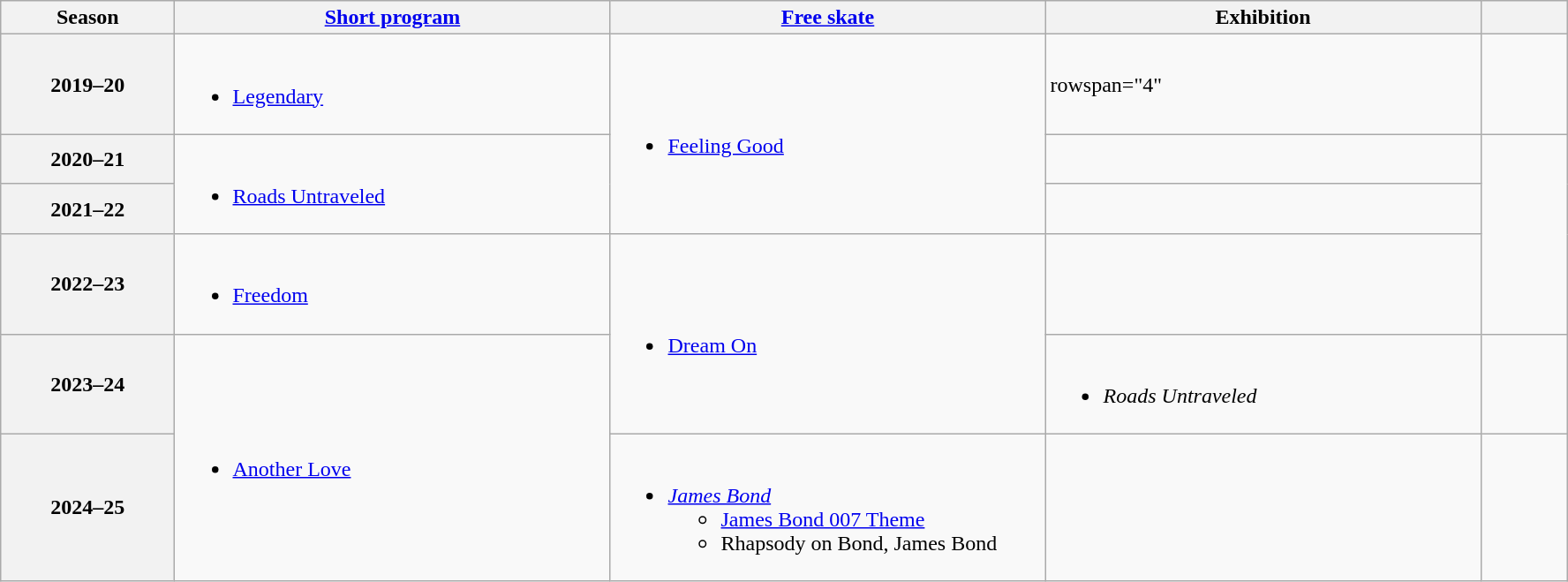<table class="wikitable unsortable" style="text-align:left">
<tr>
<th scope="col" style="text-align:center; width:10%">Season</th>
<th scope="col" style="text-align:center; width:25%"><a href='#'>Short program</a></th>
<th scope="col" style="text-align:center; width:25%"><a href='#'>Free skate</a></th>
<th scope="col" style="text-align:center; width:25%">Exhibition</th>
<th scope="col" style="text-align:center; width:5%"></th>
</tr>
<tr>
<th scope="row">2019–20</th>
<td><br><ul><li><a href='#'>Legendary</a><br></li></ul></td>
<td rowspan="3"><br><ul><li><a href='#'>Feeling Good</a><br></li></ul></td>
<td>rowspan="4" </td>
<td></td>
</tr>
<tr>
<th scope="row">2020–21</th>
<td rowspan="2"><br><ul><li><a href='#'>Roads Untraveled</a><br></li></ul></td>
<td></td>
</tr>
<tr>
<th scope="row">2021–22</th>
<td></td>
</tr>
<tr>
<th scope="row">2022–23</th>
<td><br><ul><li><a href='#'>Freedom</a><br></li></ul></td>
<td rowspan="2"><br><ul><li><a href='#'>Dream On</a><br></li></ul></td>
<td></td>
</tr>
<tr>
<th scope="row">2023–24</th>
<td rowspan="2"><br><ul><li><a href='#'>Another Love</a><br></li></ul></td>
<td><br><ul><li><em>Roads Untraveled</em></li></ul></td>
<td></td>
</tr>
<tr>
<th scope="row">2024–25</th>
<td><br><ul><li><em><a href='#'>James Bond</a></em><ul><li><a href='#'>James Bond 007 Theme</a><br></li><li>Rhapsody on Bond, James Bond<br></li></ul></li></ul></td>
<td></td>
<td></td>
</tr>
</table>
